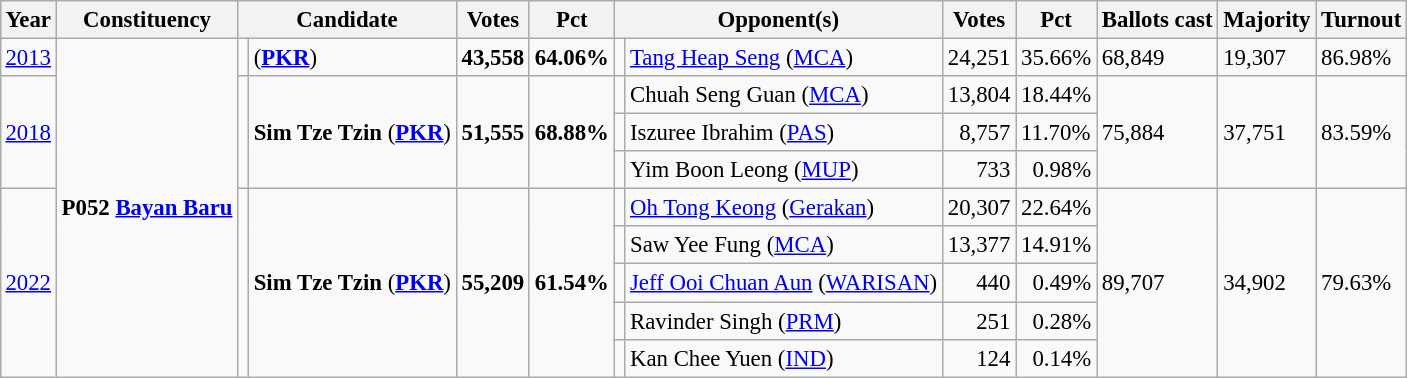<table class="wikitable" style="margin:0.5em ; font-size:95%">
<tr>
<th>Year</th>
<th>Constituency</th>
<th colspan=2>Candidate</th>
<th>Votes</th>
<th>Pct</th>
<th colspan=2>Opponent(s)</th>
<th>Votes</th>
<th>Pct</th>
<th>Ballots cast</th>
<th>Majority</th>
<th>Turnout</th>
</tr>
<tr>
<td><a href='#'>2013</a></td>
<td rowspan="9"><strong>P052 <a href='#'>Bayan Baru</a></strong></td>
<td></td>
<td> (<a href='#'><strong>PKR</strong></a>)</td>
<td align="right"><strong>43,558</strong></td>
<td><strong>64.06%</strong></td>
<td></td>
<td><a href='#'>Tang Heap Seng</a> (<a href='#'>MCA</a>)</td>
<td align="right">24,251</td>
<td>35.66%</td>
<td>68,849</td>
<td>19,307</td>
<td>86.98%</td>
</tr>
<tr>
<td rowspan="3"><a href='#'>2018</a></td>
<td rowspan="3" ></td>
<td rowspan="3"><strong>Sim Tze Tzin</strong> (<a href='#'><strong>PKR</strong></a>)</td>
<td rowspan="3" align="right"><strong>51,555</strong></td>
<td rowspan="3"><strong>68.88%</strong></td>
<td></td>
<td>Chuah Seng Guan (<a href='#'>MCA</a>)</td>
<td align="right">13,804</td>
<td>18.44%</td>
<td rowspan="3">75,884</td>
<td rowspan="3">37,751</td>
<td rowspan="3">83.59%</td>
</tr>
<tr>
<td></td>
<td>Iszuree Ibrahim (<a href='#'>PAS</a>)</td>
<td align="right">8,757</td>
<td>11.70%</td>
</tr>
<tr>
<td bgcolor=></td>
<td>Yim Boon Leong (<a href='#'>MUP</a>)</td>
<td align="right">733</td>
<td align="right">0.98%</td>
</tr>
<tr>
<td rowspan=5><a href='#'>2022</a></td>
<td rowspan=5 ></td>
<td rowspan=5><strong>Sim Tze Tzin</strong> (<a href='#'><strong>PKR</strong></a>)</td>
<td rowspan=5 align="right"><strong>55,209</strong></td>
<td rowspan=5><strong>61.54%</strong></td>
<td bgcolor=></td>
<td><a href='#'>Oh Tong Keong</a> (<a href='#'>Gerakan</a>)</td>
<td align="right">20,307</td>
<td>22.64%</td>
<td rowspan=5>89,707</td>
<td rowspan=5>34,902</td>
<td rowspan=5>79.63%</td>
</tr>
<tr>
<td></td>
<td>Saw Yee Fung (<a href='#'>MCA</a>)</td>
<td align="right">13,377</td>
<td>14.91%</td>
</tr>
<tr>
<td></td>
<td><a href='#'>Jeff Ooi Chuan Aun</a> (<a href='#'>WARISAN</a>)</td>
<td align="right">440</td>
<td align=right>0.49%</td>
</tr>
<tr>
<td bgcolor=></td>
<td>Ravinder Singh (<a href='#'>PRM</a>)</td>
<td align="right">251</td>
<td align=right>0.28%</td>
</tr>
<tr>
<td></td>
<td>Kan Chee Yuen (<a href='#'>IND</a>)</td>
<td align="right">124</td>
<td align=right>0.14%</td>
</tr>
</table>
